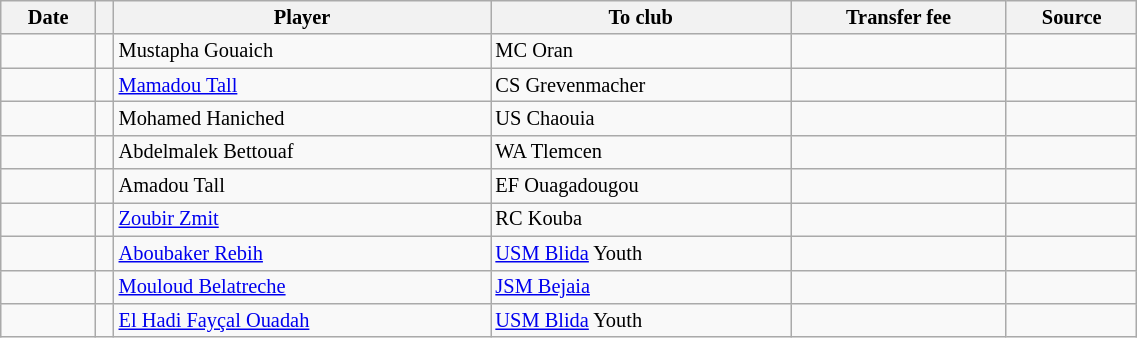<table class="wikitable sortable" style="width:60%; text-align:center; font-size:85%; text-align:centre;">
<tr>
<th><strong>Date</strong></th>
<th><strong></strong></th>
<th><strong>Player</strong></th>
<th><strong>To club</strong></th>
<th><strong>Transfer fee</strong></th>
<th><strong>Source</strong></th>
</tr>
<tr>
<td></td>
<td></td>
<td align="left"> Mustapha Gouaich</td>
<td align="left">MC Oran</td>
<td></td>
<td></td>
</tr>
<tr>
<td></td>
<td></td>
<td align="left"> <a href='#'>Mamadou Tall</a></td>
<td align="left">CS Grevenmacher</td>
<td></td>
<td></td>
</tr>
<tr>
<td></td>
<td></td>
<td align="left"> Mohamed Haniched</td>
<td align="left">US Chaouia</td>
<td></td>
<td></td>
</tr>
<tr>
<td></td>
<td></td>
<td align="left"> Abdelmalek Bettouaf</td>
<td align="left">WA Tlemcen</td>
<td></td>
<td></td>
</tr>
<tr>
<td></td>
<td></td>
<td align="left"> Amadou Tall</td>
<td align="left">EF Ouagadougou</td>
<td></td>
<td></td>
</tr>
<tr>
<td></td>
<td></td>
<td align="left"> <a href='#'>Zoubir Zmit</a></td>
<td align="left">RC Kouba</td>
<td></td>
<td></td>
</tr>
<tr>
<td></td>
<td></td>
<td align="left"> <a href='#'>Aboubaker Rebih</a></td>
<td align="left"><a href='#'>USM Blida</a> Youth</td>
<td></td>
<td></td>
</tr>
<tr>
<td></td>
<td></td>
<td align="left"> <a href='#'>Mouloud Belatreche</a></td>
<td align="left"><a href='#'>JSM Bejaia</a></td>
<td></td>
<td></td>
</tr>
<tr>
<td></td>
<td></td>
<td align="left"> <a href='#'>El Hadi Fayçal Ouadah</a></td>
<td align="left"><a href='#'>USM Blida</a> Youth</td>
<td></td>
<td></td>
</tr>
</table>
